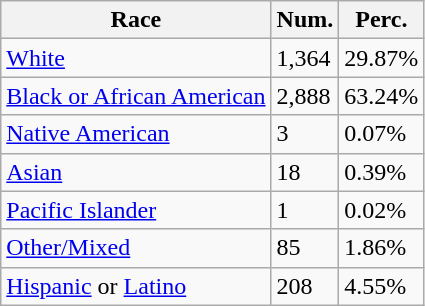<table class="wikitable">
<tr>
<th>Race</th>
<th>Num.</th>
<th>Perc.</th>
</tr>
<tr>
<td><a href='#'>White</a></td>
<td>1,364</td>
<td>29.87%</td>
</tr>
<tr>
<td><a href='#'>Black or African American</a></td>
<td>2,888</td>
<td>63.24%</td>
</tr>
<tr>
<td><a href='#'>Native American</a></td>
<td>3</td>
<td>0.07%</td>
</tr>
<tr>
<td><a href='#'>Asian</a></td>
<td>18</td>
<td>0.39%</td>
</tr>
<tr>
<td><a href='#'>Pacific Islander</a></td>
<td>1</td>
<td>0.02%</td>
</tr>
<tr>
<td><a href='#'>Other/Mixed</a></td>
<td>85</td>
<td>1.86%</td>
</tr>
<tr>
<td><a href='#'>Hispanic</a> or <a href='#'>Latino</a></td>
<td>208</td>
<td>4.55%</td>
</tr>
</table>
